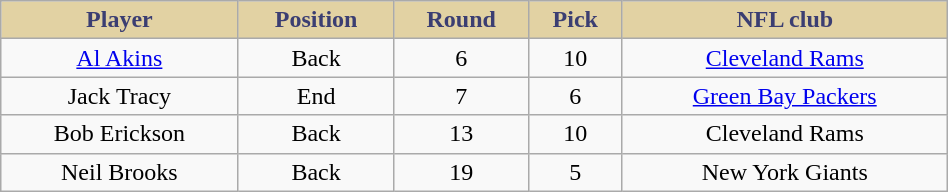<table class="wikitable" style="width:50%;">
<tr style="text-align:center; background:#e2d2a3; color:#3b3e72;">
<td><strong>Player</strong></td>
<td><strong>Position</strong></td>
<td><strong>Round</strong></td>
<td><strong>Pick</strong></td>
<td><strong>NFL club</strong></td>
</tr>
<tr style="text-align:center;" bgcolor="">
<td><a href='#'>Al Akins</a></td>
<td>Back</td>
<td>6</td>
<td>10</td>
<td><a href='#'>Cleveland Rams</a></td>
</tr>
<tr style="text-align:center;" bgcolor="">
<td>Jack Tracy</td>
<td>End</td>
<td>7</td>
<td>6</td>
<td><a href='#'>Green Bay Packers</a></td>
</tr>
<tr style="text-align:center;" bgcolor="">
<td>Bob Erickson</td>
<td>Back</td>
<td>13</td>
<td>10</td>
<td>Cleveland Rams</td>
</tr>
<tr style="text-align:center;" bgcolor="">
<td>Neil Brooks</td>
<td>Back</td>
<td>19</td>
<td>5</td>
<td>New York Giants</td>
</tr>
</table>
